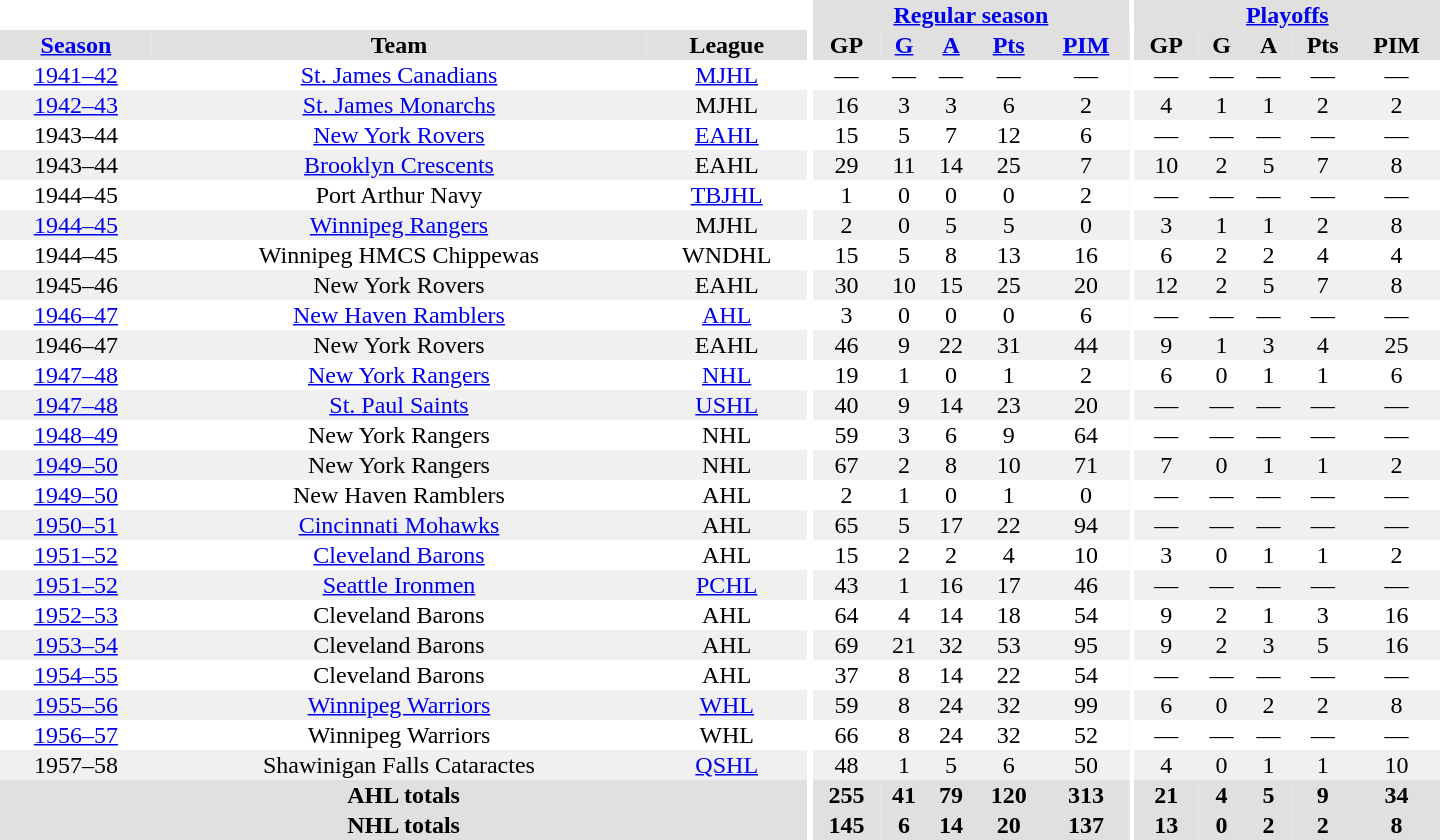<table border="0" cellpadding="1" cellspacing="0" style="text-align:center; width:60em">
<tr bgcolor="#e0e0e0">
<th colspan="3" bgcolor="#ffffff"></th>
<th rowspan="100" bgcolor="#ffffff"></th>
<th colspan="5"><a href='#'>Regular season</a></th>
<th rowspan="100" bgcolor="#ffffff"></th>
<th colspan="5"><a href='#'>Playoffs</a></th>
</tr>
<tr bgcolor="#e0e0e0">
<th><a href='#'>Season</a></th>
<th>Team</th>
<th>League</th>
<th>GP</th>
<th><a href='#'>G</a></th>
<th><a href='#'>A</a></th>
<th><a href='#'>Pts</a></th>
<th><a href='#'>PIM</a></th>
<th>GP</th>
<th>G</th>
<th>A</th>
<th>Pts</th>
<th>PIM</th>
</tr>
<tr>
<td><a href='#'>1941–42</a></td>
<td><a href='#'>St. James Canadians</a></td>
<td><a href='#'>MJHL</a></td>
<td>—</td>
<td>—</td>
<td>—</td>
<td>—</td>
<td>—</td>
<td>—</td>
<td>—</td>
<td>—</td>
<td>—</td>
<td>—</td>
</tr>
<tr bgcolor="#f0f0f0">
<td><a href='#'>1942–43</a></td>
<td><a href='#'>St. James Monarchs</a></td>
<td>MJHL</td>
<td>16</td>
<td>3</td>
<td>3</td>
<td>6</td>
<td>2</td>
<td>4</td>
<td>1</td>
<td>1</td>
<td>2</td>
<td>2</td>
</tr>
<tr>
<td>1943–44</td>
<td><a href='#'>New York Rovers</a></td>
<td><a href='#'>EAHL</a></td>
<td>15</td>
<td>5</td>
<td>7</td>
<td>12</td>
<td>6</td>
<td>—</td>
<td>—</td>
<td>—</td>
<td>—</td>
<td>—</td>
</tr>
<tr bgcolor="#f0f0f0">
<td>1943–44</td>
<td><a href='#'>Brooklyn Crescents</a></td>
<td>EAHL</td>
<td>29</td>
<td>11</td>
<td>14</td>
<td>25</td>
<td>7</td>
<td>10</td>
<td>2</td>
<td>5</td>
<td>7</td>
<td>8</td>
</tr>
<tr>
<td>1944–45</td>
<td>Port Arthur Navy</td>
<td><a href='#'>TBJHL</a></td>
<td>1</td>
<td>0</td>
<td>0</td>
<td>0</td>
<td>2</td>
<td>—</td>
<td>—</td>
<td>—</td>
<td>—</td>
<td>—</td>
</tr>
<tr bgcolor="#f0f0f0">
<td><a href='#'>1944–45</a></td>
<td><a href='#'>Winnipeg Rangers</a></td>
<td>MJHL</td>
<td>2</td>
<td>0</td>
<td>5</td>
<td>5</td>
<td>0</td>
<td>3</td>
<td>1</td>
<td>1</td>
<td>2</td>
<td>8</td>
</tr>
<tr>
<td>1944–45</td>
<td>Winnipeg HMCS Chippewas</td>
<td>WNDHL</td>
<td>15</td>
<td>5</td>
<td>8</td>
<td>13</td>
<td>16</td>
<td>6</td>
<td>2</td>
<td>2</td>
<td>4</td>
<td>4</td>
</tr>
<tr bgcolor="#f0f0f0">
<td>1945–46</td>
<td>New York Rovers</td>
<td>EAHL</td>
<td>30</td>
<td>10</td>
<td>15</td>
<td>25</td>
<td>20</td>
<td>12</td>
<td>2</td>
<td>5</td>
<td>7</td>
<td>8</td>
</tr>
<tr>
<td><a href='#'>1946–47</a></td>
<td><a href='#'>New Haven Ramblers</a></td>
<td><a href='#'>AHL</a></td>
<td>3</td>
<td>0</td>
<td>0</td>
<td>0</td>
<td>6</td>
<td>—</td>
<td>—</td>
<td>—</td>
<td>—</td>
<td>—</td>
</tr>
<tr bgcolor="#f0f0f0">
<td>1946–47</td>
<td>New York Rovers</td>
<td>EAHL</td>
<td>46</td>
<td>9</td>
<td>22</td>
<td>31</td>
<td>44</td>
<td>9</td>
<td>1</td>
<td>3</td>
<td>4</td>
<td>25</td>
</tr>
<tr>
<td><a href='#'>1947–48</a></td>
<td><a href='#'>New York Rangers</a></td>
<td><a href='#'>NHL</a></td>
<td>19</td>
<td>1</td>
<td>0</td>
<td>1</td>
<td>2</td>
<td>6</td>
<td>0</td>
<td>1</td>
<td>1</td>
<td>6</td>
</tr>
<tr bgcolor="#f0f0f0">
<td><a href='#'>1947–48</a></td>
<td><a href='#'>St. Paul Saints</a></td>
<td><a href='#'>USHL</a></td>
<td>40</td>
<td>9</td>
<td>14</td>
<td>23</td>
<td>20</td>
<td>—</td>
<td>—</td>
<td>—</td>
<td>—</td>
<td>—</td>
</tr>
<tr>
<td><a href='#'>1948–49</a></td>
<td>New York Rangers</td>
<td>NHL</td>
<td>59</td>
<td>3</td>
<td>6</td>
<td>9</td>
<td>64</td>
<td>—</td>
<td>—</td>
<td>—</td>
<td>—</td>
<td>—</td>
</tr>
<tr bgcolor="#f0f0f0">
<td><a href='#'>1949–50</a></td>
<td>New York Rangers</td>
<td>NHL</td>
<td>67</td>
<td>2</td>
<td>8</td>
<td>10</td>
<td>71</td>
<td>7</td>
<td>0</td>
<td>1</td>
<td>1</td>
<td>2</td>
</tr>
<tr>
<td><a href='#'>1949–50</a></td>
<td>New Haven Ramblers</td>
<td>AHL</td>
<td>2</td>
<td>1</td>
<td>0</td>
<td>1</td>
<td>0</td>
<td>—</td>
<td>—</td>
<td>—</td>
<td>—</td>
<td>—</td>
</tr>
<tr bgcolor="#f0f0f0">
<td><a href='#'>1950–51</a></td>
<td><a href='#'>Cincinnati Mohawks</a></td>
<td>AHL</td>
<td>65</td>
<td>5</td>
<td>17</td>
<td>22</td>
<td>94</td>
<td>—</td>
<td>—</td>
<td>—</td>
<td>—</td>
<td>—</td>
</tr>
<tr>
<td><a href='#'>1951–52</a></td>
<td><a href='#'>Cleveland Barons</a></td>
<td>AHL</td>
<td>15</td>
<td>2</td>
<td>2</td>
<td>4</td>
<td>10</td>
<td>3</td>
<td>0</td>
<td>1</td>
<td>1</td>
<td>2</td>
</tr>
<tr bgcolor="#f0f0f0">
<td><a href='#'>1951–52</a></td>
<td><a href='#'>Seattle Ironmen</a></td>
<td><a href='#'>PCHL</a></td>
<td>43</td>
<td>1</td>
<td>16</td>
<td>17</td>
<td>46</td>
<td>—</td>
<td>—</td>
<td>—</td>
<td>—</td>
<td>—</td>
</tr>
<tr>
<td><a href='#'>1952–53</a></td>
<td>Cleveland Barons</td>
<td>AHL</td>
<td>64</td>
<td>4</td>
<td>14</td>
<td>18</td>
<td>54</td>
<td>9</td>
<td>2</td>
<td>1</td>
<td>3</td>
<td>16</td>
</tr>
<tr bgcolor="#f0f0f0">
<td><a href='#'>1953–54</a></td>
<td>Cleveland Barons</td>
<td>AHL</td>
<td>69</td>
<td>21</td>
<td>32</td>
<td>53</td>
<td>95</td>
<td>9</td>
<td>2</td>
<td>3</td>
<td>5</td>
<td>16</td>
</tr>
<tr>
<td><a href='#'>1954–55</a></td>
<td>Cleveland Barons</td>
<td>AHL</td>
<td>37</td>
<td>8</td>
<td>14</td>
<td>22</td>
<td>54</td>
<td>—</td>
<td>—</td>
<td>—</td>
<td>—</td>
<td>—</td>
</tr>
<tr bgcolor="#f0f0f0">
<td><a href='#'>1955–56</a></td>
<td><a href='#'>Winnipeg Warriors</a></td>
<td><a href='#'>WHL</a></td>
<td>59</td>
<td>8</td>
<td>24</td>
<td>32</td>
<td>99</td>
<td>6</td>
<td>0</td>
<td>2</td>
<td>2</td>
<td>8</td>
</tr>
<tr>
<td><a href='#'>1956–57</a></td>
<td>Winnipeg Warriors</td>
<td>WHL</td>
<td>66</td>
<td>8</td>
<td>24</td>
<td>32</td>
<td>52</td>
<td>—</td>
<td>—</td>
<td>—</td>
<td>—</td>
<td>—</td>
</tr>
<tr bgcolor="#f0f0f0">
<td>1957–58</td>
<td>Shawinigan Falls Cataractes</td>
<td><a href='#'>QSHL</a></td>
<td>48</td>
<td>1</td>
<td>5</td>
<td>6</td>
<td>50</td>
<td>4</td>
<td>0</td>
<td>1</td>
<td>1</td>
<td>10</td>
</tr>
<tr bgcolor="#e0e0e0">
<th colspan="3">AHL totals</th>
<th>255</th>
<th>41</th>
<th>79</th>
<th>120</th>
<th>313</th>
<th>21</th>
<th>4</th>
<th>5</th>
<th>9</th>
<th>34</th>
</tr>
<tr bgcolor="#e0e0e0">
<th colspan="3">NHL totals</th>
<th>145</th>
<th>6</th>
<th>14</th>
<th>20</th>
<th>137</th>
<th>13</th>
<th>0</th>
<th>2</th>
<th>2</th>
<th>8</th>
</tr>
</table>
